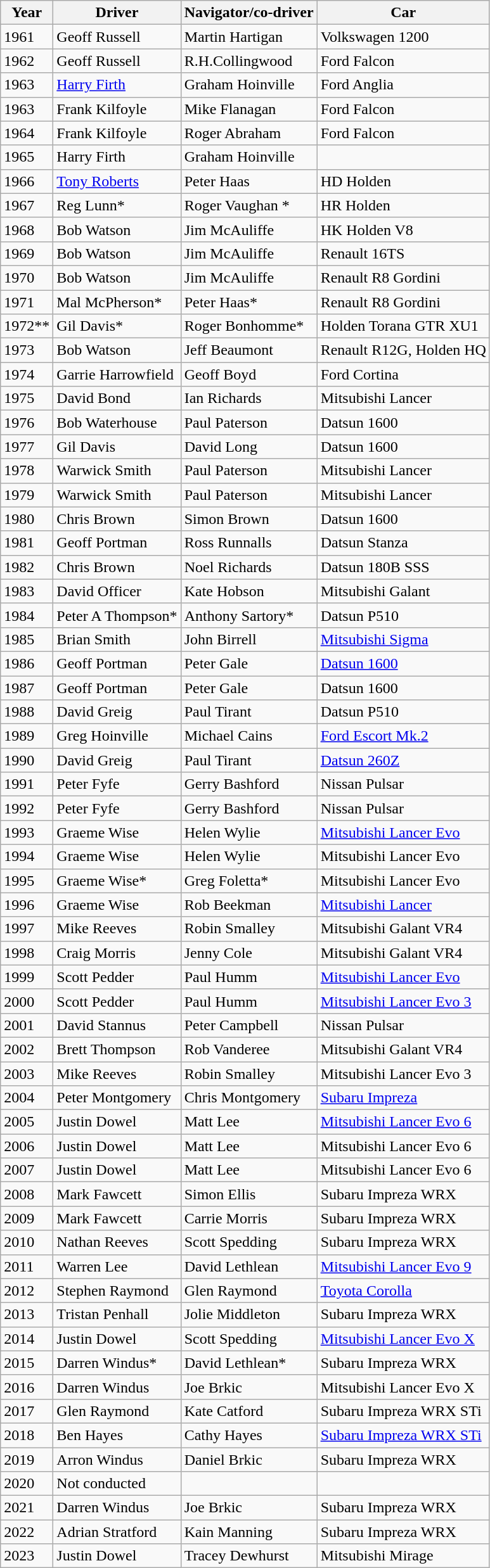<table class="wikitable sortable">
<tr>
<th>Year</th>
<th>Driver</th>
<th>Navigator/co-driver</th>
<th>Car</th>
</tr>
<tr>
<td>1961</td>
<td>Geoff Russell</td>
<td>Martin Hartigan</td>
<td>Volkswagen 1200</td>
</tr>
<tr>
<td>1962</td>
<td>Geoff Russell</td>
<td>R.H.Collingwood</td>
<td>Ford Falcon</td>
</tr>
<tr>
<td>1963</td>
<td><a href='#'>Harry Firth</a></td>
<td>Graham Hoinville</td>
<td>Ford Anglia</td>
</tr>
<tr>
<td>1963</td>
<td>Frank Kilfoyle</td>
<td>Mike Flanagan</td>
<td>Ford Falcon</td>
</tr>
<tr>
<td>1964</td>
<td>Frank Kilfoyle</td>
<td>Roger Abraham</td>
<td>Ford Falcon</td>
</tr>
<tr>
<td>1965</td>
<td>Harry Firth</td>
<td>Graham Hoinville</td>
</tr>
<tr>
<td>1966</td>
<td><a href='#'>Tony Roberts</a></td>
<td>Peter Haas</td>
<td>HD Holden</td>
</tr>
<tr>
<td>1967</td>
<td>Reg Lunn*</td>
<td>Roger Vaughan  *</td>
<td>HR Holden</td>
</tr>
<tr>
<td>1968</td>
<td>Bob Watson</td>
<td>Jim McAuliffe</td>
<td>HK Holden V8</td>
</tr>
<tr>
<td>1969</td>
<td>Bob Watson</td>
<td>Jim McAuliffe</td>
<td>Renault 16TS</td>
</tr>
<tr>
<td>1970</td>
<td>Bob Watson</td>
<td>Jim McAuliffe</td>
<td>Renault R8 Gordini</td>
</tr>
<tr>
<td>1971</td>
<td>Mal McPherson*</td>
<td>Peter Haas*</td>
<td>Renault R8 Gordini</td>
</tr>
<tr>
<td>1972**</td>
<td>Gil Davis*</td>
<td>Roger Bonhomme*</td>
<td>Holden Torana GTR XU1</td>
</tr>
<tr>
<td>1973</td>
<td>Bob Watson</td>
<td>Jeff Beaumont</td>
<td>Renault R12G, Holden HQ</td>
</tr>
<tr>
<td>1974</td>
<td>Garrie Harrowfield</td>
<td>Geoff Boyd</td>
<td>Ford Cortina</td>
</tr>
<tr>
<td>1975</td>
<td>David Bond</td>
<td>Ian Richards</td>
<td>Mitsubishi Lancer</td>
</tr>
<tr>
<td>1976</td>
<td>Bob Waterhouse</td>
<td>Paul Paterson</td>
<td>Datsun 1600</td>
</tr>
<tr>
<td>1977</td>
<td>Gil Davis</td>
<td>David Long</td>
<td>Datsun 1600</td>
</tr>
<tr>
<td>1978</td>
<td>Warwick Smith</td>
<td>Paul Paterson</td>
<td>Mitsubishi Lancer</td>
</tr>
<tr>
<td>1979</td>
<td>Warwick Smith</td>
<td>Paul Paterson</td>
<td>Mitsubishi Lancer</td>
</tr>
<tr>
<td>1980</td>
<td>Chris Brown</td>
<td>Simon Brown</td>
<td>Datsun 1600</td>
</tr>
<tr>
<td>1981</td>
<td>Geoff Portman</td>
<td>Ross Runnalls</td>
<td>Datsun Stanza</td>
</tr>
<tr>
<td>1982</td>
<td>Chris Brown</td>
<td>Noel Richards</td>
<td>Datsun 180B SSS</td>
</tr>
<tr>
<td>1983</td>
<td>David Officer</td>
<td>Kate Hobson</td>
<td>Mitsubishi Galant</td>
</tr>
<tr>
<td>1984</td>
<td>Peter A Thompson*</td>
<td>Anthony Sartory*</td>
<td>Datsun P510</td>
</tr>
<tr>
<td>1985</td>
<td>Brian Smith</td>
<td>John Birrell</td>
<td><a href='#'>Mitsubishi Sigma</a></td>
</tr>
<tr>
<td>1986</td>
<td>Geoff Portman</td>
<td>Peter Gale</td>
<td><a href='#'>Datsun 1600</a></td>
</tr>
<tr>
<td>1987</td>
<td>Geoff Portman</td>
<td>Peter Gale</td>
<td>Datsun 1600</td>
</tr>
<tr>
<td>1988</td>
<td>David Greig</td>
<td>Paul Tirant</td>
<td>Datsun P510</td>
</tr>
<tr>
<td>1989</td>
<td>Greg Hoinville</td>
<td>Michael Cains</td>
<td><a href='#'>Ford Escort Mk.2</a></td>
</tr>
<tr>
<td>1990</td>
<td>David Greig</td>
<td>Paul Tirant</td>
<td><a href='#'>Datsun 260Z</a></td>
</tr>
<tr>
<td>1991</td>
<td>Peter Fyfe</td>
<td>Gerry Bashford</td>
<td>Nissan Pulsar</td>
</tr>
<tr>
<td>1992</td>
<td>Peter Fyfe</td>
<td>Gerry Bashford</td>
<td>Nissan Pulsar</td>
</tr>
<tr>
<td>1993</td>
<td>Graeme Wise</td>
<td>Helen Wylie</td>
<td><a href='#'>Mitsubishi Lancer Evo</a></td>
</tr>
<tr>
<td>1994</td>
<td>Graeme Wise</td>
<td>Helen Wylie</td>
<td>Mitsubishi Lancer Evo</td>
</tr>
<tr>
<td>1995</td>
<td>Graeme Wise*</td>
<td>Greg Foletta*</td>
<td>Mitsubishi Lancer Evo</td>
</tr>
<tr>
<td>1996</td>
<td>Graeme Wise</td>
<td>Rob Beekman</td>
<td><a href='#'>Mitsubishi Lancer</a></td>
</tr>
<tr>
<td>1997</td>
<td>Mike Reeves</td>
<td>Robin Smalley</td>
<td>Mitsubishi Galant VR4</td>
</tr>
<tr>
<td>1998</td>
<td>Craig Morris</td>
<td>Jenny Cole</td>
<td>Mitsubishi Galant VR4</td>
</tr>
<tr>
<td>1999</td>
<td>Scott Pedder</td>
<td>Paul Humm</td>
<td><a href='#'>Mitsubishi Lancer Evo</a></td>
</tr>
<tr>
<td>2000</td>
<td>Scott Pedder</td>
<td>Paul Humm</td>
<td><a href='#'>Mitsubishi Lancer Evo 3</a></td>
</tr>
<tr>
<td>2001</td>
<td>David Stannus</td>
<td>Peter Campbell</td>
<td>Nissan Pulsar</td>
</tr>
<tr>
<td>2002</td>
<td>Brett Thompson</td>
<td>Rob Vanderee</td>
<td>Mitsubishi Galant VR4</td>
</tr>
<tr>
<td>2003</td>
<td>Mike Reeves</td>
<td>Robin Smalley</td>
<td>Mitsubishi Lancer Evo 3</td>
</tr>
<tr>
<td>2004</td>
<td>Peter Montgomery</td>
<td>Chris Montgomery</td>
<td><a href='#'>Subaru Impreza</a></td>
</tr>
<tr>
<td>2005</td>
<td>Justin Dowel</td>
<td>Matt Lee</td>
<td><a href='#'>Mitsubishi Lancer Evo 6</a></td>
</tr>
<tr>
<td>2006</td>
<td>Justin Dowel</td>
<td>Matt Lee</td>
<td>Mitsubishi Lancer Evo 6</td>
</tr>
<tr>
<td>2007</td>
<td>Justin Dowel</td>
<td>Matt Lee</td>
<td>Mitsubishi Lancer Evo 6</td>
</tr>
<tr>
<td>2008</td>
<td>Mark Fawcett</td>
<td>Simon Ellis</td>
<td>Subaru Impreza WRX</td>
</tr>
<tr>
<td>2009</td>
<td>Mark Fawcett</td>
<td>Carrie Morris</td>
<td>Subaru Impreza WRX</td>
</tr>
<tr>
<td>2010</td>
<td>Nathan Reeves</td>
<td>Scott Spedding</td>
<td>Subaru Impreza WRX</td>
</tr>
<tr>
<td>2011</td>
<td>Warren Lee</td>
<td>David Lethlean</td>
<td><a href='#'>Mitsubishi Lancer Evo 9</a></td>
</tr>
<tr>
<td>2012</td>
<td>Stephen Raymond</td>
<td>Glen Raymond</td>
<td><a href='#'>Toyota Corolla</a></td>
</tr>
<tr>
<td>2013</td>
<td>Tristan Penhall</td>
<td>Jolie Middleton</td>
<td>Subaru Impreza WRX</td>
</tr>
<tr>
<td>2014</td>
<td>Justin Dowel</td>
<td>Scott Spedding</td>
<td><a href='#'>Mitsubishi Lancer Evo X</a></td>
</tr>
<tr>
<td>2015</td>
<td>Darren Windus*</td>
<td>David Lethlean*</td>
<td>Subaru Impreza WRX</td>
</tr>
<tr>
<td>2016</td>
<td>Darren Windus</td>
<td>Joe Brkic</td>
<td>Mitsubishi Lancer Evo X</td>
</tr>
<tr>
<td>2017</td>
<td>Glen Raymond</td>
<td>Kate Catford</td>
<td>Subaru Impreza WRX STi</td>
</tr>
<tr>
<td>2018</td>
<td>Ben Hayes</td>
<td>Cathy Hayes</td>
<td><a href='#'>Subaru Impreza WRX STi</a></td>
</tr>
<tr>
<td>2019</td>
<td>Arron Windus</td>
<td>Daniel Brkic</td>
<td>Subaru Impreza WRX</td>
</tr>
<tr>
<td>2020</td>
<td>Not conducted</td>
<td></td>
<td></td>
</tr>
<tr>
<td>2021</td>
<td>Darren Windus</td>
<td>Joe Brkic</td>
<td>Subaru Impreza WRX</td>
</tr>
<tr>
<td>2022</td>
<td>Adrian Stratford</td>
<td>Kain Manning</td>
<td>Subaru Impreza WRX</td>
</tr>
<tr>
<td>2023</td>
<td>Justin Dowel</td>
<td>Tracey Dewhurst</td>
<td>Mitsubishi Mirage</td>
</tr>
</table>
